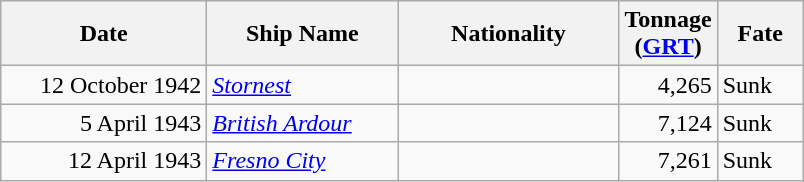<table class="wikitable sortable">
<tr>
<th width="130px">Date</th>
<th width="120px">Ship Name</th>
<th width="140px">Nationality</th>
<th width="25px">Tonnage (<a href='#'>GRT</a>)</th>
<th width="50px">Fate</th>
</tr>
<tr>
<td align="right">12 October 1942</td>
<td align="left"><a href='#'><em>Stornest</em></a></td>
<td align="left"></td>
<td align="right">4,265</td>
<td align="left">Sunk</td>
</tr>
<tr>
<td align="right">5 April 1943</td>
<td align="left"><a href='#'><em>British Ardour</em></a></td>
<td align="left"></td>
<td align="right">7,124</td>
<td align="left">Sunk</td>
</tr>
<tr>
<td align="right">12 April 1943</td>
<td align="left"><a href='#'><em>Fresno City</em></a></td>
<td align="left"></td>
<td align="right">7,261</td>
<td align="left">Sunk</td>
</tr>
</table>
